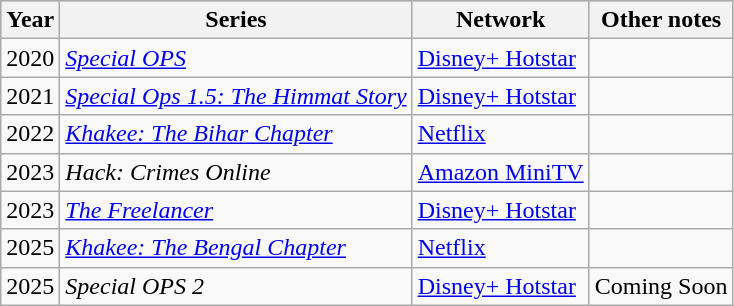<table class="wikitable">
<tr style="background:#ccc; text-align:center;">
<th>Year</th>
<th>Series</th>
<th>Network</th>
<th>Other notes</th>
</tr>
<tr>
<td>2020</td>
<td><em><a href='#'>Special OPS</a></em></td>
<td><a href='#'>Disney+ Hotstar</a></td>
<td></td>
</tr>
<tr>
<td>2021</td>
<td><em><a href='#'>Special Ops 1.5: The Himmat Story</a> </em></td>
<td><a href='#'>Disney+ Hotstar</a></td>
<td></td>
</tr>
<tr>
<td>2022</td>
<td><em><a href='#'>Khakee: The Bihar Chapter</a></em></td>
<td><a href='#'>Netflix</a></td>
<td></td>
</tr>
<tr>
<td>2023</td>
<td><em>Hack: Crimes Online</em></td>
<td><a href='#'>Amazon MiniTV</a></td>
<td></td>
</tr>
<tr>
<td>2023</td>
<td><a href='#'><em>The Freelancer</em></a></td>
<td><a href='#'>Disney+ Hotstar</a></td>
<td></td>
</tr>
<tr>
<td>2025</td>
<td><em><a href='#'>Khakee: The Bengal Chapter</a></em></td>
<td><a href='#'>Netflix</a></td>
<td></td>
</tr>
<tr>
<td>2025</td>
<td><em>Special OPS 2</em></td>
<td><a href='#'>Disney+ Hotstar</a></td>
<td>Coming Soon</td>
</tr>
</table>
